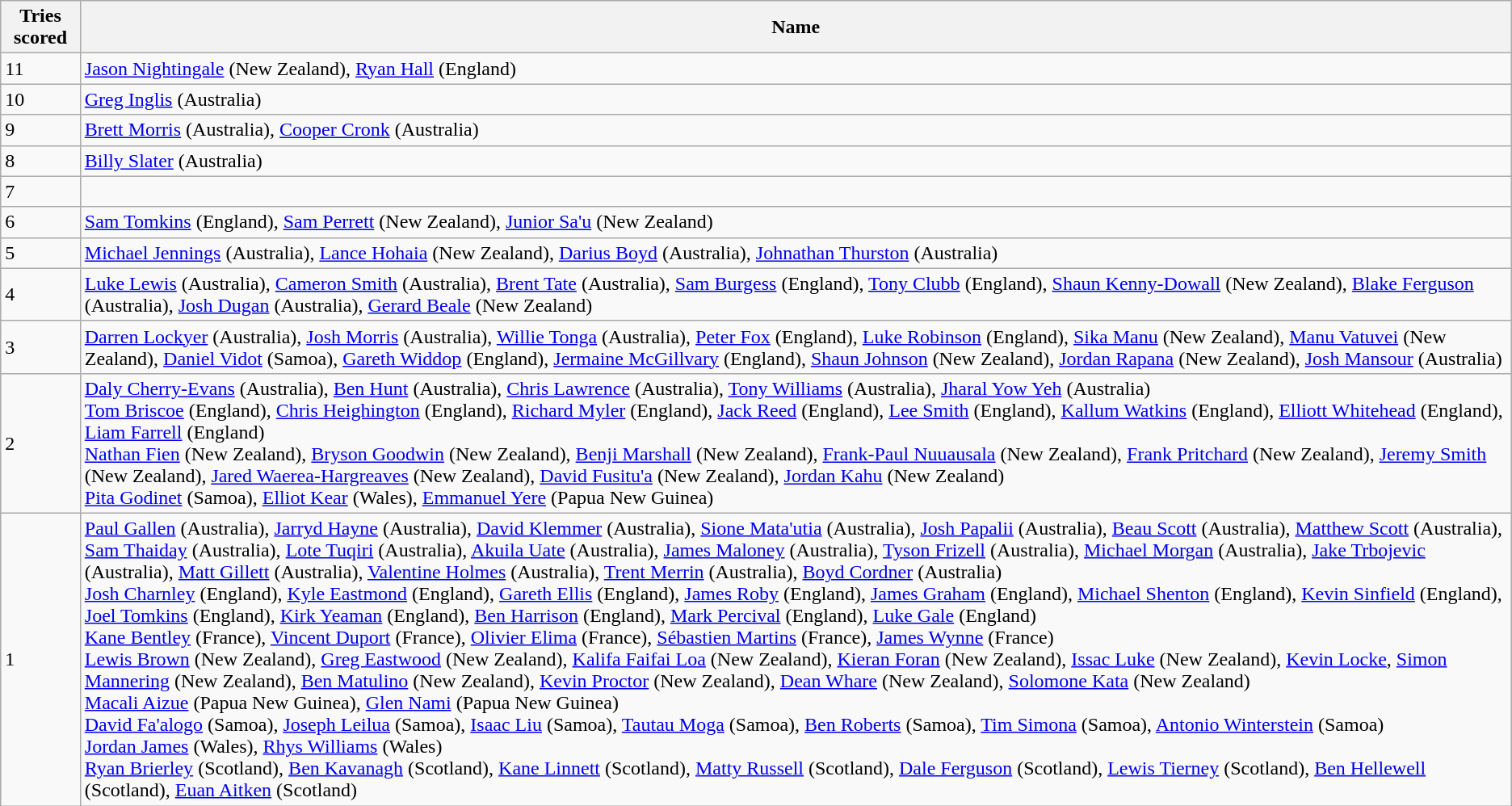<table class="wikitable">
<tr>
<th>Tries scored</th>
<th>Name</th>
</tr>
<tr>
<td>11</td>
<td><a href='#'>Jason Nightingale</a> (New Zealand), <a href='#'>Ryan Hall</a> (England)</td>
</tr>
<tr>
<td>10</td>
<td><a href='#'>Greg Inglis</a> (Australia)</td>
</tr>
<tr>
<td>9</td>
<td><a href='#'>Brett Morris</a> (Australia), <a href='#'>Cooper Cronk</a> (Australia)</td>
</tr>
<tr>
<td>8</td>
<td><a href='#'>Billy Slater</a> (Australia)</td>
</tr>
<tr>
<td>7</td>
<td></td>
</tr>
<tr>
<td>6</td>
<td><a href='#'>Sam Tomkins</a> (England), <a href='#'>Sam Perrett</a> (New Zealand), <a href='#'>Junior Sa'u</a> (New Zealand)</td>
</tr>
<tr>
<td>5</td>
<td><a href='#'>Michael Jennings</a> (Australia), <a href='#'>Lance Hohaia</a> (New Zealand), <a href='#'>Darius Boyd</a> (Australia), <a href='#'>Johnathan Thurston</a> (Australia)</td>
</tr>
<tr>
<td>4</td>
<td><a href='#'>Luke Lewis</a> (Australia), <a href='#'>Cameron Smith</a> (Australia), <a href='#'>Brent Tate</a> (Australia), <a href='#'>Sam Burgess</a> (England), <a href='#'>Tony Clubb</a> (England), <a href='#'>Shaun Kenny-Dowall</a> (New Zealand), <a href='#'>Blake Ferguson</a> (Australia), <a href='#'>Josh Dugan</a> (Australia), <a href='#'>Gerard Beale</a> (New Zealand)</td>
</tr>
<tr>
<td>3</td>
<td><a href='#'>Darren Lockyer</a> (Australia), <a href='#'>Josh Morris</a> (Australia), <a href='#'>Willie Tonga</a> (Australia), <a href='#'>Peter Fox</a> (England), <a href='#'>Luke Robinson</a> (England), <a href='#'>Sika Manu</a> (New Zealand), <a href='#'>Manu Vatuvei</a> (New Zealand), <a href='#'>Daniel Vidot</a> (Samoa), <a href='#'>Gareth Widdop</a> (England), <a href='#'>Jermaine McGillvary</a> (England), <a href='#'>Shaun Johnson</a> (New Zealand), <a href='#'>Jordan Rapana</a> (New Zealand), <a href='#'>Josh Mansour</a> (Australia)</td>
</tr>
<tr>
<td>2</td>
<td><a href='#'>Daly Cherry-Evans</a> (Australia), <a href='#'>Ben Hunt</a> (Australia), <a href='#'>Chris Lawrence</a> (Australia), <a href='#'>Tony Williams</a> (Australia), <a href='#'>Jharal Yow Yeh</a> (Australia)<br><a href='#'>Tom Briscoe</a> (England), <a href='#'>Chris Heighington</a> (England), <a href='#'>Richard Myler</a> (England), <a href='#'>Jack Reed</a> (England), <a href='#'>Lee Smith</a> (England), <a href='#'>Kallum Watkins</a> (England), <a href='#'>Elliott Whitehead</a> (England), <a href='#'>Liam Farrell</a> (England)<br><a href='#'>Nathan Fien</a> (New Zealand), <a href='#'>Bryson Goodwin</a> (New Zealand), <a href='#'>Benji Marshall</a> (New Zealand), <a href='#'>Frank-Paul Nuuausala</a> (New Zealand), <a href='#'>Frank Pritchard</a> (New Zealand), <a href='#'>Jeremy Smith</a> (New Zealand), <a href='#'>Jared Waerea-Hargreaves</a> (New Zealand), <a href='#'>David Fusitu'a</a> (New Zealand), <a href='#'>Jordan Kahu</a> (New Zealand)<br><a href='#'>Pita Godinet</a> (Samoa), <a href='#'>Elliot Kear</a> (Wales), <a href='#'>Emmanuel Yere</a> (Papua New Guinea)</td>
</tr>
<tr>
<td>1</td>
<td><a href='#'>Paul Gallen</a> (Australia), <a href='#'>Jarryd Hayne</a> (Australia), <a href='#'>David Klemmer</a> (Australia), <a href='#'>Sione Mata'utia</a> (Australia), <a href='#'>Josh Papalii</a> (Australia), <a href='#'>Beau Scott</a> (Australia), <a href='#'>Matthew Scott</a> (Australia), <a href='#'>Sam Thaiday</a> (Australia), <a href='#'>Lote Tuqiri</a> (Australia), <a href='#'>Akuila Uate</a> (Australia), <a href='#'>James Maloney</a> (Australia), <a href='#'>Tyson Frizell</a> (Australia), <a href='#'>Michael Morgan</a> (Australia), <a href='#'>Jake Trbojevic</a> (Australia), <a href='#'>Matt Gillett</a> (Australia), <a href='#'>Valentine Holmes</a> (Australia), <a href='#'>Trent Merrin</a> (Australia), <a href='#'>Boyd Cordner</a> (Australia)<br><a href='#'>Josh Charnley</a> (England), <a href='#'>Kyle Eastmond</a> (England), <a href='#'>Gareth Ellis</a> (England), <a href='#'>James Roby</a> (England), <a href='#'>James Graham</a> (England), <a href='#'>Michael Shenton</a> (England), <a href='#'>Kevin Sinfield</a> (England), <a href='#'>Joel Tomkins</a> (England), <a href='#'>Kirk Yeaman</a> (England), <a href='#'>Ben Harrison</a> (England), <a href='#'>Mark Percival</a> (England), <a href='#'>Luke Gale</a> (England)<br><a href='#'>Kane Bentley</a> (France), <a href='#'>Vincent Duport</a> (France), <a href='#'>Olivier Elima</a> (France), <a href='#'>Sébastien Martins</a> (France), <a href='#'>James Wynne</a> (France)<br><a href='#'>Lewis Brown</a> (New Zealand), <a href='#'>Greg Eastwood</a> (New Zealand), <a href='#'>Kalifa Faifai Loa</a> (New Zealand), <a href='#'>Kieran Foran</a> (New Zealand), <a href='#'>Issac Luke</a> (New Zealand), <a href='#'>Kevin Locke</a>, <a href='#'>Simon Mannering</a> (New Zealand), <a href='#'>Ben Matulino</a> (New Zealand), <a href='#'>Kevin Proctor</a> (New Zealand), <a href='#'>Dean Whare</a> (New Zealand), <a href='#'>Solomone Kata</a> (New Zealand)<br><a href='#'>Macali Aizue</a> (Papua New Guinea), <a href='#'>Glen Nami</a> (Papua New Guinea)<br><a href='#'>David Fa'alogo</a> (Samoa), <a href='#'>Joseph Leilua</a> (Samoa), <a href='#'>Isaac Liu</a> (Samoa), <a href='#'>Tautau Moga</a> (Samoa), <a href='#'>Ben Roberts</a> (Samoa), <a href='#'>Tim Simona</a> (Samoa), <a href='#'>Antonio Winterstein</a> (Samoa)<br><a href='#'>Jordan James</a> (Wales), <a href='#'>Rhys Williams</a> (Wales)<br><a href='#'>Ryan Brierley</a> (Scotland), <a href='#'>Ben Kavanagh</a> (Scotland), <a href='#'>Kane Linnett</a> (Scotland), <a href='#'>Matty Russell</a> (Scotland), <a href='#'>Dale Ferguson</a> (Scotland), <a href='#'>Lewis Tierney</a> (Scotland), <a href='#'>Ben Hellewell</a> (Scotland), <a href='#'>Euan Aitken</a> (Scotland)</td>
</tr>
</table>
